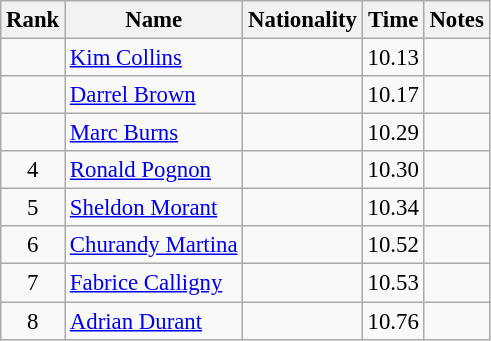<table class="wikitable sortable" style="text-align:center;font-size:95%">
<tr>
<th>Rank</th>
<th>Name</th>
<th>Nationality</th>
<th>Time</th>
<th>Notes</th>
</tr>
<tr>
<td></td>
<td align=left><a href='#'>Kim Collins</a></td>
<td align=left></td>
<td>10.13</td>
<td></td>
</tr>
<tr>
<td></td>
<td align=left><a href='#'>Darrel Brown</a></td>
<td align=left></td>
<td>10.17</td>
<td></td>
</tr>
<tr>
<td></td>
<td align=left><a href='#'>Marc Burns</a></td>
<td align=left></td>
<td>10.29</td>
<td></td>
</tr>
<tr>
<td>4</td>
<td align=left><a href='#'>Ronald Pognon</a></td>
<td align=left></td>
<td>10.30</td>
<td></td>
</tr>
<tr>
<td>5</td>
<td align=left><a href='#'>Sheldon Morant</a></td>
<td align=left></td>
<td>10.34</td>
<td></td>
</tr>
<tr>
<td>6</td>
<td align=left><a href='#'>Churandy Martina</a></td>
<td align=left></td>
<td>10.52</td>
<td></td>
</tr>
<tr>
<td>7</td>
<td align=left><a href='#'>Fabrice Calligny</a></td>
<td align=left></td>
<td>10.53</td>
<td></td>
</tr>
<tr>
<td>8</td>
<td align=left><a href='#'>Adrian Durant</a></td>
<td align=left></td>
<td>10.76</td>
<td></td>
</tr>
</table>
